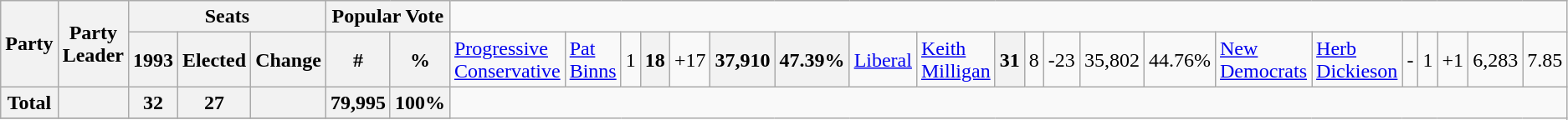<table class="wikitable">
<tr>
<th rowspan="2" colspan="2">Party</th>
<th rowspan="2">Party Leader</th>
<th colspan="3">Seats</th>
<th colspan="2">Popular Vote</th>
</tr>
<tr>
<th>1993</th>
<th>Elected</th>
<th>Change</th>
<th>#</th>
<th>%<br></th>
<td><a href='#'>Progressive Conservative</a></td>
<td><a href='#'>Pat Binns</a></td>
<td align=right>1</td>
<th align=right>18</th>
<td align=right>+17</td>
<th align=right>37,910</th>
<th align=right>47.39%<br></th>
<td><a href='#'>Liberal</a></td>
<td><a href='#'>Keith Milligan</a></td>
<th align=right>31</th>
<td align=right>8</td>
<td align=right>-23</td>
<td align=right>35,802</td>
<td align=right>44.76%<br></td>
<td><a href='#'>New Democrats</a></td>
<td><a href='#'>Herb Dickieson</a></td>
<td align=right>-</td>
<td align=right>1</td>
<td align=right>+1</td>
<td align=right>6,283</td>
<td align=right>7.85</td>
</tr>
<tr>
<th align=left colspan=2>Total</th>
<th align=right> </th>
<th align=right>32</th>
<th align=right>27</th>
<th align=right></th>
<th align=right>79,995</th>
<th align=right>100%</th>
</tr>
<tr>
</tr>
</table>
